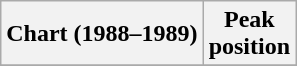<table class="wikitable sortable">
<tr>
<th align="left">Chart (1988–1989)</th>
<th align="center">Peak<br>position</th>
</tr>
<tr>
</tr>
</table>
